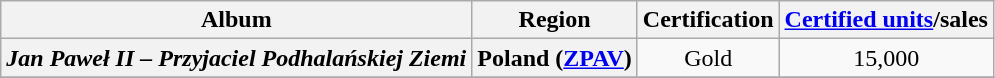<table class="wikitable sortable plainrowheaders" style="text-align:center">
<tr>
<th scope="col">Album</th>
<th scope="col">Region</th>
<th scope="col">Certification</th>
<th scope="col"><a href='#'>Certified units</a>/sales</th>
</tr>
<tr>
<th scope="row"><em>Jan Paweł II – Przyjaciel Podhalańskiej Ziemi</em></th>
<th scope="row">Poland (<a href='#'>ZPAV</a>)</th>
<td>Gold</td>
<td>15,000</td>
</tr>
<tr>
</tr>
</table>
